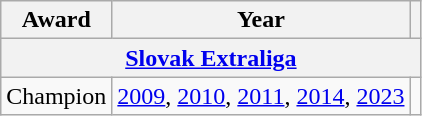<table class="wikitable">
<tr>
<th>Award</th>
<th>Year</th>
<th></th>
</tr>
<tr>
<th colspan="3"><a href='#'>Slovak Extraliga</a></th>
</tr>
<tr>
<td>Champion</td>
<td><a href='#'>2009</a>, <a href='#'>2010</a>, <a href='#'>2011</a>, <a href='#'>2014</a>, <a href='#'>2023</a></td>
<td></td>
</tr>
</table>
